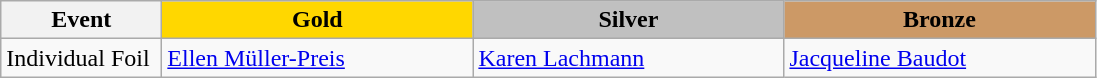<table class="wikitable">
<tr>
<th width="100">Event</th>
<th style="background-color:gold;" width="200"> Gold</th>
<th style="background-color:silver;" width="200"> Silver</th>
<th style="background-color:#CC9966;" width="200"> Bronze</th>
</tr>
<tr>
<td>Individual Foil</td>
<td> <a href='#'>Ellen Müller-Preis</a></td>
<td> <a href='#'>Karen Lachmann</a></td>
<td> <a href='#'>Jacqueline Baudot</a></td>
</tr>
</table>
